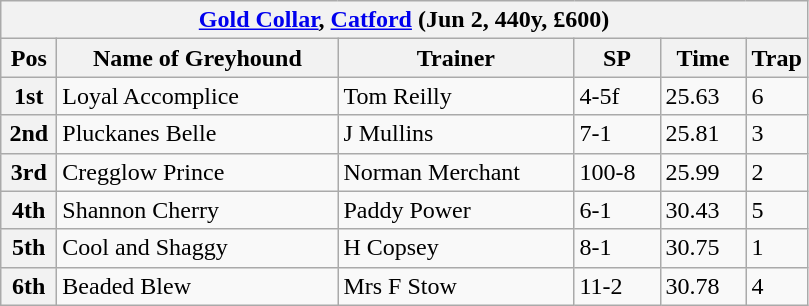<table class="wikitable">
<tr>
<th colspan="6"><a href='#'>Gold Collar</a>, <a href='#'>Catford</a> (Jun 2, 440y, £600)</th>
</tr>
<tr>
<th width=30>Pos</th>
<th width=180>Name of Greyhound</th>
<th width=150>Trainer</th>
<th width=50>SP</th>
<th width=50>Time</th>
<th width=30>Trap</th>
</tr>
<tr>
<th>1st</th>
<td>Loyal Accomplice</td>
<td>Tom Reilly</td>
<td>4-5f</td>
<td>25.63</td>
<td>6</td>
</tr>
<tr>
<th>2nd</th>
<td>Pluckanes Belle</td>
<td>J Mullins</td>
<td>7-1</td>
<td>25.81</td>
<td>3</td>
</tr>
<tr>
<th>3rd</th>
<td>Cregglow Prince</td>
<td>Norman Merchant</td>
<td>100-8</td>
<td>25.99</td>
<td>2</td>
</tr>
<tr>
<th>4th</th>
<td>Shannon Cherry</td>
<td>Paddy Power</td>
<td>6-1</td>
<td>30.43</td>
<td>5</td>
</tr>
<tr>
<th>5th</th>
<td>Cool and Shaggy</td>
<td>H Copsey</td>
<td>8-1</td>
<td>30.75</td>
<td>1</td>
</tr>
<tr>
<th>6th</th>
<td>Beaded Blew</td>
<td>Mrs F Stow</td>
<td>11-2</td>
<td>30.78</td>
<td>4</td>
</tr>
</table>
